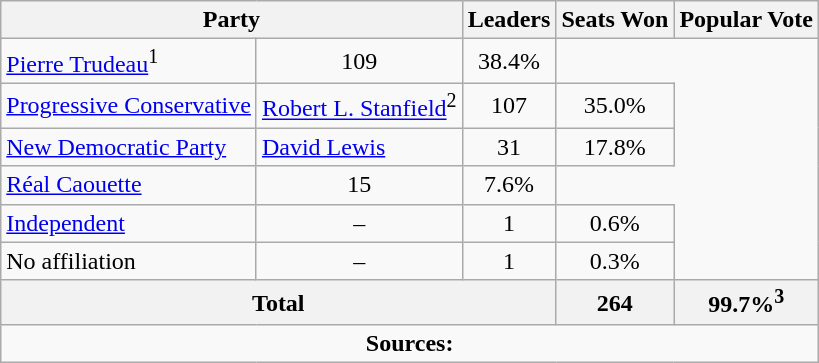<table class="wikitable">
<tr>
<th colspan="2">Party</th>
<th>Leaders</th>
<th>Seats Won</th>
<th>Popular Vote</th>
</tr>
<tr>
<td><a href='#'>Pierre Trudeau</a><sup>1</sup></td>
<td align=center>109</td>
<td align=center>38.4%</td>
</tr>
<tr>
<td><a href='#'>Progressive Conservative</a></td>
<td><a href='#'>Robert L. Stanfield</a><sup>2</sup></td>
<td align=center>107</td>
<td align=center>35.0%</td>
</tr>
<tr>
<td><a href='#'>New Democratic Party</a></td>
<td><a href='#'>David Lewis</a></td>
<td align=center>31</td>
<td align=center>17.8%</td>
</tr>
<tr>
<td><a href='#'>Réal Caouette</a></td>
<td align=center>15</td>
<td align=center>7.6%</td>
</tr>
<tr>
<td><a href='#'>Independent</a></td>
<td align=center>–</td>
<td align=center>1</td>
<td align=center>0.6%</td>
</tr>
<tr>
<td>No affiliation</td>
<td align=center>–</td>
<td align=center>1</td>
<td align=center>0.3%</td>
</tr>
<tr>
<th colspan=3 align=left>Total</th>
<th align=center>264</th>
<th align=center>99.7%<sup>3</sup></th>
</tr>
<tr>
<td align="center" colspan=5><strong>Sources:</strong> </td>
</tr>
</table>
